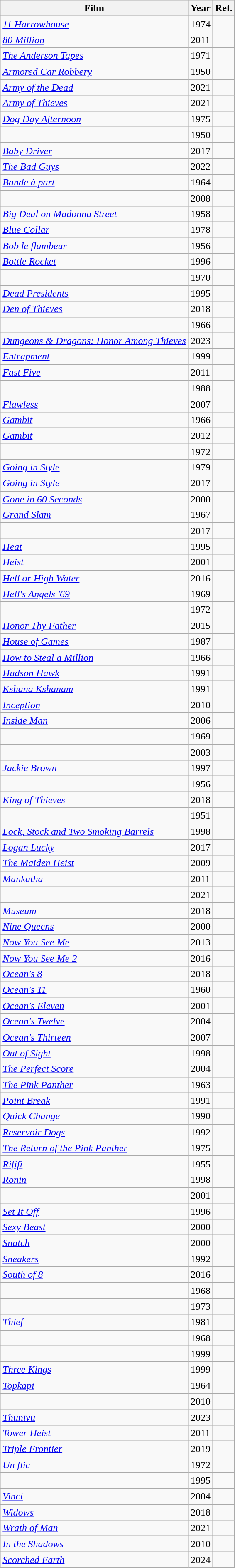<table class="wikitable sortable">
<tr>
<th scope="col">Film</th>
<th scope="col">Year</th>
<th scope="col" class="sortable" style=white-space:nowrap>Ref.</th>
</tr>
<tr>
<td><em><a href='#'>11 Harrowhouse</a></em></td>
<td>1974</td>
<td></td>
</tr>
<tr>
<td><em><a href='#'>80 Million</a></em></td>
<td>2011</td>
<td></td>
</tr>
<tr>
<td><em><a href='#'>The Anderson Tapes</a></em></td>
<td>1971</td>
<td></td>
</tr>
<tr>
<td><em><a href='#'>Armored Car Robbery</a></em></td>
<td>1950</td>
<td></td>
</tr>
<tr>
<td><em><a href='#'>Army of the Dead</a></em></td>
<td>2021</td>
<td></td>
</tr>
<tr>
<td><em><a href='#'>Army of Thieves</a></em></td>
<td>2021</td>
<td></td>
</tr>
<tr>
<td><em><a href='#'>Dog Day Afternoon</a></em></td>
<td>1975</td>
<td></td>
</tr>
<tr>
<td><em></em></td>
<td>1950</td>
<td></td>
</tr>
<tr>
<td><em><a href='#'>Baby Driver</a></em></td>
<td>2017</td>
<td></td>
</tr>
<tr>
<td><em><a href='#'>The Bad Guys</a></em></td>
<td>2022</td>
<td></td>
</tr>
<tr>
<td><em><a href='#'>Bande à part</a></em></td>
<td>1964</td>
<td></td>
</tr>
<tr>
<td><em></em></td>
<td>2008</td>
<td></td>
</tr>
<tr>
<td><em><a href='#'>Big Deal on Madonna Street</a></em></td>
<td>1958</td>
<td></td>
</tr>
<tr>
<td><em><a href='#'>Blue Collar</a></em></td>
<td>1978</td>
<td></td>
</tr>
<tr>
<td><em><a href='#'>Bob le flambeur</a></em></td>
<td>1956</td>
<td></td>
</tr>
<tr>
<td><em><a href='#'>Bottle Rocket</a></em></td>
<td>1996</td>
<td></td>
</tr>
<tr>
<td><em></em></td>
<td>1970</td>
<td></td>
</tr>
<tr>
<td><em><a href='#'>Dead Presidents</a></em></td>
<td>1995</td>
<td></td>
</tr>
<tr>
<td><em><a href='#'>Den of Thieves</a></em></td>
<td>2018</td>
<td></td>
</tr>
<tr>
<td><em></em></td>
<td>1966</td>
<td></td>
</tr>
<tr>
<td><em><a href='#'>Dungeons & Dragons: Honor Among Thieves</a></em></td>
<td>2023</td>
<td></td>
</tr>
<tr>
<td><em><a href='#'>Entrapment</a></em></td>
<td>1999</td>
<td></td>
</tr>
<tr>
<td><em><a href='#'>Fast Five</a></em></td>
<td>2011</td>
<td></td>
</tr>
<tr>
<td><em></em></td>
<td>1988</td>
<td></td>
</tr>
<tr>
<td><em><a href='#'>Flawless</a></em></td>
<td>2007</td>
<td></td>
</tr>
<tr>
<td><em><a href='#'>Gambit</a></em></td>
<td>1966</td>
<td></td>
</tr>
<tr>
<td><em><a href='#'>Gambit</a></em></td>
<td>2012</td>
<td></td>
</tr>
<tr>
<td><em></em></td>
<td>1972</td>
<td></td>
</tr>
<tr>
<td><em><a href='#'>Going in Style</a></em></td>
<td>1979</td>
<td></td>
</tr>
<tr>
<td><em><a href='#'>Going in Style</a></em></td>
<td>2017</td>
<td></td>
</tr>
<tr>
<td><em><a href='#'>Gone in 60 Seconds</a></em></td>
<td>2000</td>
<td></td>
</tr>
<tr>
<td><em><a href='#'>Grand Slam</a></em></td>
<td>1967</td>
<td></td>
</tr>
<tr>
<td><em></em></td>
<td>2017</td>
<td></td>
</tr>
<tr>
<td><em><a href='#'>Heat</a></em></td>
<td>1995</td>
<td></td>
</tr>
<tr>
<td><a href='#'><em>Heist</em></a></td>
<td>2001</td>
<td></td>
</tr>
<tr>
<td><em><a href='#'>Hell or High Water</a></em></td>
<td>2016</td>
<td></td>
</tr>
<tr>
<td><em><a href='#'>Hell's Angels '69</a></em></td>
<td>1969</td>
<td></td>
</tr>
<tr>
<td><em></em></td>
<td>1972</td>
<td></td>
</tr>
<tr>
<td><em><a href='#'>Honor Thy Father</a></em></td>
<td>2015</td>
<td></td>
</tr>
<tr>
<td><em><a href='#'>House of Games</a></em></td>
<td>1987</td>
<td></td>
</tr>
<tr>
<td><em><a href='#'>How to Steal a Million</a></em></td>
<td>1966</td>
<td></td>
</tr>
<tr>
<td><em><a href='#'>Hudson Hawk</a></em></td>
<td>1991</td>
<td></td>
</tr>
<tr>
<td><em><a href='#'>Kshana Kshanam</a></em></td>
<td>1991</td>
<td></td>
</tr>
<tr>
<td><em><a href='#'>Inception</a></em></td>
<td>2010</td>
<td></td>
</tr>
<tr>
<td><em><a href='#'>Inside Man</a></em></td>
<td>2006</td>
<td></td>
</tr>
<tr>
<td><em></em></td>
<td>1969</td>
<td></td>
</tr>
<tr>
<td><em></em></td>
<td>2003</td>
<td></td>
</tr>
<tr>
<td><em><a href='#'>Jackie Brown</a></em></td>
<td>1997</td>
<td></td>
</tr>
<tr>
<td><em></em></td>
<td>1956</td>
<td></td>
</tr>
<tr>
<td><em><a href='#'>King of Thieves</a></em></td>
<td>2018</td>
<td></td>
</tr>
<tr>
<td><em></em></td>
<td>1951</td>
<td></td>
</tr>
<tr>
<td><em><a href='#'>Lock, Stock and Two Smoking Barrels</a></em></td>
<td>1998</td>
<td></td>
</tr>
<tr>
<td><em><a href='#'>Logan Lucky</a></em></td>
<td>2017</td>
<td></td>
</tr>
<tr>
<td><em><a href='#'>The Maiden Heist</a></em></td>
<td>2009</td>
<td></td>
</tr>
<tr>
<td><em><a href='#'>Mankatha</a></em></td>
<td>2011</td>
<td></td>
</tr>
<tr>
<td><em></em></td>
<td>2021</td>
<td></td>
</tr>
<tr>
<td><em><a href='#'>Museum</a></em></td>
<td>2018</td>
</tr>
<tr>
<td><em><a href='#'>Nine Queens</a></em></td>
<td>2000</td>
<td></td>
</tr>
<tr>
<td><em><a href='#'>Now You See Me</a></em></td>
<td>2013</td>
<td></td>
</tr>
<tr>
<td><em><a href='#'>Now You See Me 2</a></em></td>
<td>2016</td>
<td></td>
</tr>
<tr>
<td><em><a href='#'>Ocean's 8</a></em></td>
<td>2018</td>
<td></td>
</tr>
<tr>
<td><em><a href='#'>Ocean's 11</a></em></td>
<td>1960</td>
<td></td>
</tr>
<tr>
<td><em><a href='#'>Ocean's Eleven</a></em></td>
<td>2001</td>
<td></td>
</tr>
<tr>
<td><em><a href='#'>Ocean's Twelve</a></em></td>
<td>2004</td>
<td></td>
</tr>
<tr>
<td><em><a href='#'>Ocean's Thirteen</a></em></td>
<td>2007</td>
<td></td>
</tr>
<tr>
<td><em><a href='#'>Out of Sight</a></em></td>
<td>1998</td>
<td></td>
</tr>
<tr>
<td><em><a href='#'>The Perfect Score</a></em></td>
<td>2004</td>
<td></td>
</tr>
<tr>
<td><em><a href='#'>The Pink Panther</a></em></td>
<td>1963</td>
<td></td>
</tr>
<tr>
<td><em><a href='#'>Point Break</a></em></td>
<td>1991</td>
<td></td>
</tr>
<tr>
<td><em><a href='#'>Quick Change</a></em></td>
<td>1990</td>
<td></td>
</tr>
<tr>
<td><em><a href='#'>Reservoir Dogs</a></em></td>
<td>1992</td>
<td></td>
</tr>
<tr>
<td><em><a href='#'>The Return of the Pink Panther</a></em></td>
<td>1975</td>
<td></td>
</tr>
<tr>
<td><em><a href='#'>Rififi</a></em></td>
<td>1955</td>
<td></td>
</tr>
<tr>
<td><em><a href='#'>Ronin</a></em></td>
<td>1998</td>
<td></td>
</tr>
<tr>
<td><em></em></td>
<td>2001</td>
<td></td>
</tr>
<tr>
<td><em><a href='#'>Set It Off</a></em></td>
<td>1996</td>
<td></td>
</tr>
<tr>
<td><em><a href='#'>Sexy Beast</a></em></td>
<td>2000</td>
<td></td>
</tr>
<tr>
<td><em><a href='#'>Snatch</a></em></td>
<td>2000</td>
<td></td>
</tr>
<tr>
<td><em><a href='#'>Sneakers</a></em></td>
<td>1992</td>
<td></td>
</tr>
<tr>
<td><em><a href='#'>South of 8</a></em></td>
<td>2016</td>
<td></td>
</tr>
<tr>
<td><em></em></td>
<td>1968</td>
<td></td>
</tr>
<tr>
<td><em></em></td>
<td>1973</td>
<td></td>
</tr>
<tr>
<td><em><a href='#'>Thief</a></em></td>
<td>1981</td>
<td></td>
</tr>
<tr>
<td><em></em></td>
<td>1968</td>
<td></td>
</tr>
<tr>
<td><em></em></td>
<td>1999</td>
<td></td>
</tr>
<tr>
<td><em><a href='#'>Three Kings</a></em></td>
<td>1999</td>
<td></td>
</tr>
<tr>
<td><em><a href='#'>Topkapi</a></em></td>
<td>1964</td>
<td></td>
</tr>
<tr>
<td><em></em></td>
<td>2010</td>
<td></td>
</tr>
<tr>
<td><em><a href='#'>Thunivu</a></em></td>
<td>2023</td>
<td></td>
</tr>
<tr>
<td><em><a href='#'>Tower Heist</a></em></td>
<td>2011</td>
<td></td>
</tr>
<tr>
<td><a href='#'><em>Triple Frontier</em></a></td>
<td>2019</td>
<td></td>
</tr>
<tr>
<td><em><a href='#'>Un flic</a></em></td>
<td>1972</td>
<td></td>
</tr>
<tr>
<td><em></em></td>
<td>1995</td>
<td></td>
</tr>
<tr>
<td><em><a href='#'>Vinci</a></em></td>
<td>2004</td>
<td></td>
</tr>
<tr>
<td><em><a href='#'>Widows</a></em></td>
<td>2018</td>
<td></td>
</tr>
<tr>
<td><em><a href='#'>Wrath of Man</a></em></td>
<td>2021</td>
<td></td>
</tr>
<tr>
<td><em><a href='#'>In the Shadows</a></em></td>
<td>2010</td>
<td></td>
</tr>
<tr>
<td><em><a href='#'>Scorched Earth</a></em></td>
<td>2024</td>
<td></td>
</tr>
</table>
